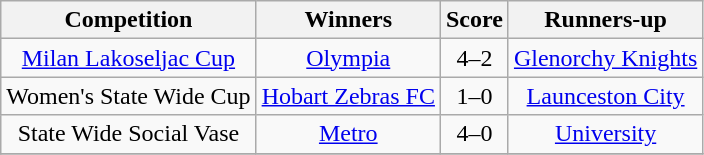<table class="wikitable" style="text-align:center">
<tr>
<th>Competition</th>
<th>Winners</th>
<th>Score</th>
<th>Runners-up</th>
</tr>
<tr>
<td><a href='#'>Milan Lakoseljac Cup</a></td>
<td><a href='#'>Olympia</a></td>
<td>4–2</td>
<td><a href='#'>Glenorchy Knights</a></td>
</tr>
<tr>
<td>Women's State Wide Cup</td>
<td><a href='#'>Hobart Zebras FC</a></td>
<td>1–0</td>
<td><a href='#'>Launceston City</a></td>
</tr>
<tr>
<td>State Wide Social Vase</td>
<td><a href='#'>Metro</a></td>
<td>4–0</td>
<td><a href='#'>University</a></td>
</tr>
<tr>
</tr>
</table>
